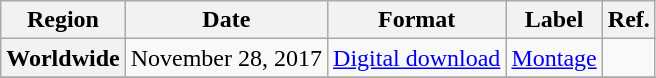<table class="wikitable sortable plainrowheaders">
<tr>
<th scope="col">Region</th>
<th scope="col">Date</th>
<th scope="col">Format</th>
<th scope="col">Label</th>
<th scope="col">Ref.</th>
</tr>
<tr>
<th scope="row">Worldwide</th>
<td>November 28, 2017</td>
<td><a href='#'>Digital download</a></td>
<td><a href='#'>Montage</a></td>
<td></td>
</tr>
<tr>
</tr>
</table>
